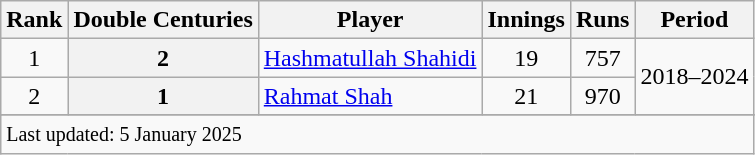<table class="wikitable plainrowheaders sortable">
<tr>
<th scope=col>Rank</th>
<th scope=col>Double Centuries</th>
<th scope=col>Player</th>
<th scope=col>Innings</th>
<th scope=col>Runs</th>
<th scope=col>Period</th>
</tr>
<tr>
<td align=center>1</td>
<th>2</th>
<td><a href='#'>Hashmatullah Shahidi</a></td>
<td align=center>19</td>
<td align=center>757</td>
<td rowspan=2>2018–2024</td>
</tr>
<tr>
<td align=center>2</td>
<th>1</th>
<td><a href='#'>Rahmat Shah</a></td>
<td align=center>21</td>
<td align=center>970</td>
</tr>
<tr>
</tr>
<tr class=sortbottom>
<td colspan=6><small>Last updated: 5 January 2025</small></td>
</tr>
</table>
